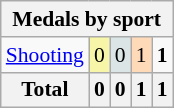<table class="wikitable" style="font-size:90%; text-align:center;">
<tr>
<th colspan="5">Medals by sport</th>
</tr>
<tr>
<td align="left"><a href='#'>Shooting</a></td>
<td style="background:#F7F6A8;">0</td>
<td style="background:#DCE5E5;">0</td>
<td style="background:#FFDAB9;">1</td>
<td><strong>1</strong></td>
</tr>
<tr class="sortbottom">
<th>Total</th>
<th>0</th>
<th>0</th>
<th>1</th>
<th>1</th>
</tr>
</table>
